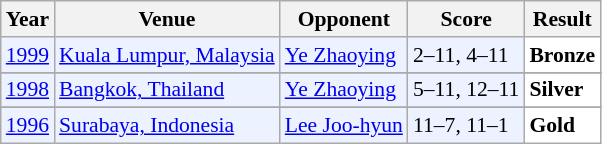<table class="sortable wikitable" style="font-size: 90%;">
<tr>
<th>Year</th>
<th>Venue</th>
<th>Opponent</th>
<th>Score</th>
<th>Result</th>
</tr>
<tr style="background:#ECF2FF">
<td align="center"><a href='#'>1999</a></td>
<td align="left"><a href='#'>Kuala Lumpur, Malaysia</a></td>
<td align="left"> <a href='#'>Ye Zhaoying</a></td>
<td align="left">2–11, 4–11</td>
<td style="text-align:left; background:white"> <strong>Bronze</strong></td>
</tr>
<tr>
</tr>
<tr style="background:#ECF2FF">
<td align="center"><a href='#'>1998</a></td>
<td align="left"><a href='#'>Bangkok, Thailand</a></td>
<td align="left"> <a href='#'>Ye Zhaoying</a></td>
<td align="left">5–11, 12–11</td>
<td style="text-align:left; background:white"> <strong>Silver</strong></td>
</tr>
<tr>
</tr>
<tr style="background:#ECF2FF">
<td align="center"><a href='#'>1996</a></td>
<td align="left"><a href='#'>Surabaya, Indonesia</a></td>
<td align="left"> <a href='#'>Lee Joo-hyun</a></td>
<td align="left">11–7, 11–1</td>
<td style="text-align:left; background:white"> <strong>Gold</strong></td>
</tr>
</table>
